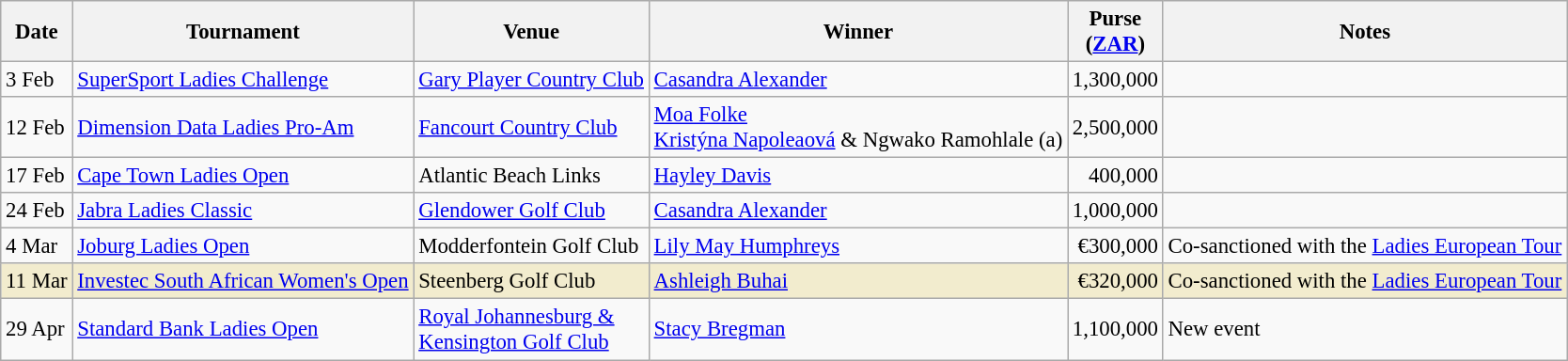<table class="wikitable sortable" style="font-size:95%;">
<tr>
<th>Date</th>
<th>Tournament</th>
<th>Venue</th>
<th>Winner</th>
<th>Purse<br>(<a href='#'>ZAR</a>)</th>
<th>Notes</th>
</tr>
<tr>
<td>3 Feb</td>
<td><a href='#'>SuperSport Ladies Challenge</a></td>
<td><a href='#'>Gary Player Country Club</a></td>
<td> <a href='#'>Casandra Alexander</a></td>
<td align=right>1,300,000</td>
<td></td>
</tr>
<tr>
<td>12 Feb</td>
<td><a href='#'>Dimension Data Ladies Pro-Am</a></td>
<td><a href='#'>Fancourt Country Club</a></td>
<td> <a href='#'>Moa Folke</a><br> <a href='#'>Kristýna Napoleaová</a> & Ngwako Ramohlale (a)</td>
<td align=right>2,500,000<br></td>
<td></td>
</tr>
<tr>
<td>17 Feb</td>
<td><a href='#'>Cape Town Ladies Open</a></td>
<td>Atlantic Beach Links</td>
<td> <a href='#'>Hayley Davis</a></td>
<td align=right>400,000</td>
<td></td>
</tr>
<tr>
<td>24 Feb</td>
<td><a href='#'>Jabra Ladies Classic</a></td>
<td><a href='#'>Glendower Golf Club</a></td>
<td> <a href='#'>Casandra Alexander</a></td>
<td align=right>1,000,000</td>
<td></td>
</tr>
<tr>
<td>4 Mar</td>
<td><a href='#'>Joburg Ladies Open</a></td>
<td>Modderfontein Golf Club</td>
<td> <a href='#'>Lily May Humphreys</a></td>
<td align=right>€300,000</td>
<td>Co-sanctioned with the <a href='#'>Ladies European Tour</a></td>
</tr>
<tr style="background:#f2ecce;">
<td>11 Mar</td>
<td><a href='#'>Investec South African Women's Open</a></td>
<td>Steenberg Golf Club</td>
<td> <a href='#'>Ashleigh Buhai </a></td>
<td align=right>€320,000</td>
<td>Co-sanctioned with the <a href='#'>Ladies European Tour</a></td>
</tr>
<tr>
<td>29 Apr</td>
<td><a href='#'>Standard Bank Ladies Open</a></td>
<td><a href='#'>Royal Johannesburg &<br> Kensington Golf Club</a></td>
<td> <a href='#'>Stacy Bregman</a></td>
<td align=right>1,100,000</td>
<td>New event</td>
</tr>
</table>
